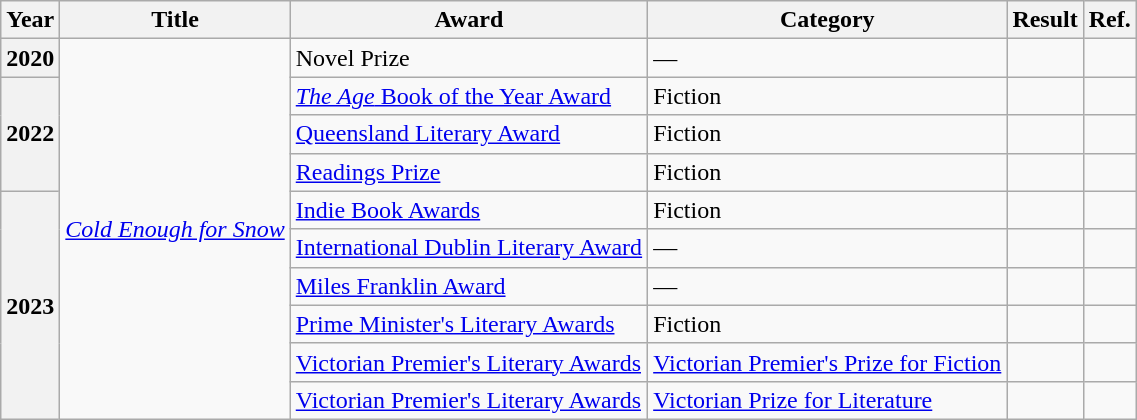<table class="wikitable sortable mw-collapsible">
<tr>
<th>Year</th>
<th>Title</th>
<th>Award</th>
<th>Category</th>
<th>Result</th>
<th>Ref.</th>
</tr>
<tr>
<th>2020</th>
<td rowspan="10"><em><a href='#'>Cold Enough for Snow</a></em></td>
<td>Novel Prize</td>
<td>—</td>
<td></td>
<td></td>
</tr>
<tr>
<th rowspan="3">2022</th>
<td><a href='#'><em>The Age</em> Book of the Year Award</a></td>
<td>Fiction</td>
<td></td>
<td></td>
</tr>
<tr>
<td><a href='#'>Queensland Literary Award</a></td>
<td>Fiction</td>
<td></td>
<td></td>
</tr>
<tr>
<td><a href='#'>Readings Prize</a></td>
<td>Fiction</td>
<td></td>
<td></td>
</tr>
<tr>
<th rowspan="6">2023</th>
<td><a href='#'>Indie Book Awards</a></td>
<td>Fiction</td>
<td></td>
<td></td>
</tr>
<tr>
<td><a href='#'>International Dublin Literary Award</a></td>
<td>—</td>
<td></td>
<td></td>
</tr>
<tr>
<td><a href='#'>Miles Franklin Award</a></td>
<td>—</td>
<td></td>
<td></td>
</tr>
<tr>
<td><a href='#'>Prime Minister's Literary Awards</a></td>
<td>Fiction</td>
<td></td>
<td></td>
</tr>
<tr>
<td><a href='#'>Victorian Premier's Literary Awards</a></td>
<td><a href='#'>Victorian Premier's Prize for Fiction</a></td>
<td></td>
<td></td>
</tr>
<tr>
<td><a href='#'>Victorian Premier's Literary Awards</a></td>
<td><a href='#'>Victorian Prize for Literature</a></td>
<td></td>
<td></td>
</tr>
</table>
